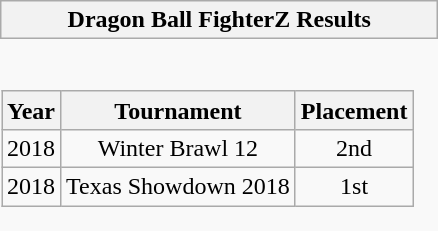<table class="wikitable collapsible autocollapse" style="border:none">
<tr>
<th scope="col">Dragon Ball FighterZ Results</th>
</tr>
<tr>
<td style="padding:0;border:none"><br><table class="wikitable" style="text-align:center">
<tr>
<th>Year</th>
<th>Tournament</th>
<th>Placement</th>
</tr>
<tr>
<td>2018</td>
<td>Winter Brawl 12</td>
<td>2nd</td>
</tr>
<tr>
<td>2018</td>
<td>Texas Showdown 2018</td>
<td>1st</td>
</tr>
</table>
</td>
</tr>
</table>
